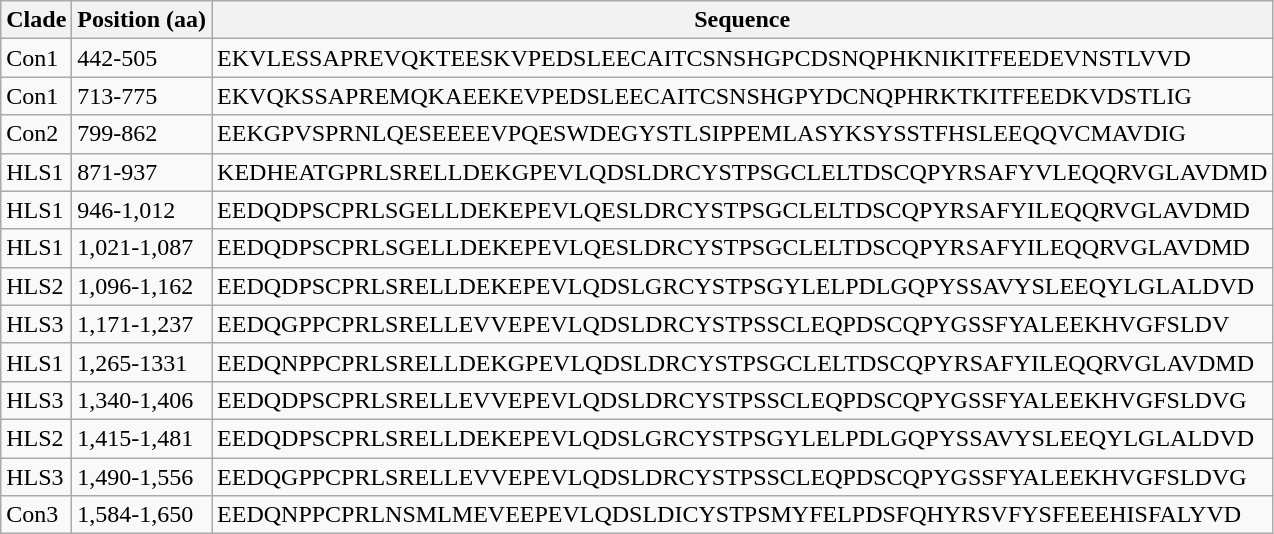<table class="wikitable">
<tr>
<th>Clade</th>
<th>Position (aa)</th>
<th>Sequence</th>
</tr>
<tr>
<td>Con1</td>
<td>442-505</td>
<td>EKVLESSAPREVQKTEESKVPEDSLEECAITCSNSHGPCDSNQPHKNIKITFEEDEVNSTLVVD</td>
</tr>
<tr>
<td>Con1</td>
<td>713-775</td>
<td>EKVQKSSAPREMQKAEEKEVPEDSLEECAITCSNSHGPYDCNQPHRKTKITFEEDKVDSTLIG</td>
</tr>
<tr>
<td>Con2</td>
<td>799-862</td>
<td>EEKGPVSPRNLQESEEEEVPQESWDEGYSTLSIPPEMLASYKSYSSTFHSLEEQQVCMAVDIG</td>
</tr>
<tr>
<td>HLS1</td>
<td>871-937</td>
<td>KEDHEATGPRLSRELLDEKGPEVLQDSLDRCYSTPSGCLELTDSCQPYRSAFYVLEQQRVGLAVDMD</td>
</tr>
<tr>
<td>HLS1</td>
<td>946-1,012</td>
<td>EEDQDPSCPRLSGELLDEKEPEVLQESLDRCYSTPSGCLELTDSCQPYRSAFYILEQQRVGLAVDMD</td>
</tr>
<tr>
<td>HLS1</td>
<td>1,021-1,087</td>
<td>EEDQDPSCPRLSGELLDEKEPEVLQESLDRCYSTPSGCLELTDSCQPYRSAFYILEQQRVGLAVDMD</td>
</tr>
<tr>
<td>HLS2</td>
<td>1,096-1,162</td>
<td>EEDQDPSCPRLSRELLDEKEPEVLQDSLGRCYSTPSGYLELPDLGQPYSSAVYSLEEQYLGLALDVD</td>
</tr>
<tr>
<td>HLS3</td>
<td>1,171-1,237</td>
<td>EEDQGPPCPRLSRELLEVVEPEVLQDSLDRCYSTPSSCLEQPDSCQPYGSSFYALEEKHVGFSLDV</td>
</tr>
<tr>
<td>HLS1</td>
<td>1,265-1331</td>
<td>EEDQNPPCPRLSRELLDEKGPEVLQDSLDRCYSTPSGCLELTDSCQPYRSAFYILEQQRVGLAVDMD</td>
</tr>
<tr>
<td>HLS3</td>
<td>1,340-1,406</td>
<td>EEDQDPSCPRLSRELLEVVEPEVLQDSLDRCYSTPSSCLEQPDSCQPYGSSFYALEEKHVGFSLDVG</td>
</tr>
<tr>
<td>HLS2</td>
<td>1,415-1,481</td>
<td>EEDQDPSCPRLSRELLDEKEPEVLQDSLGRCYSTPSGYLELPDLGQPYSSAVYSLEEQYLGLALDVD</td>
</tr>
<tr>
<td>HLS3</td>
<td>1,490-1,556</td>
<td>EEDQGPPCPRLSRELLEVVEPEVLQDSLDRCYSTPSSCLEQPDSCQPYGSSFYALEEKHVGFSLDVG</td>
</tr>
<tr>
<td>Con3</td>
<td>1,584-1,650</td>
<td>EEDQNPPCPRLNSMLMEVEEPEVLQDSLDICYSTPSMYFELPDSFQHYRSVFYSFEEEHISFALYVD</td>
</tr>
</table>
